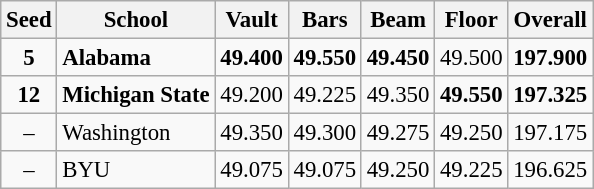<table class="wikitable" style="white-space:nowrap; font-size:95%; text-align:center">
<tr>
<th>Seed</th>
<th>School</th>
<th>Vault</th>
<th>Bars</th>
<th>Beam</th>
<th>Floor</th>
<th>Overall</th>
</tr>
<tr>
<td><strong>5</strong></td>
<td align=left><strong>Alabama</strong></td>
<td><strong>49.400</strong></td>
<td><strong>49.550</strong></td>
<td><strong>49.450</strong></td>
<td>49.500</td>
<td><strong>197.900</strong></td>
</tr>
<tr>
<td><strong>12</strong></td>
<td align=left><strong>Michigan State</strong></td>
<td>49.200</td>
<td>49.225</td>
<td>49.350</td>
<td><strong>49.550</strong></td>
<td><strong>197.325</strong></td>
</tr>
<tr>
<td>–</td>
<td align=left>Washington</td>
<td>49.350</td>
<td>49.300</td>
<td>49.275</td>
<td>49.250</td>
<td>197.175</td>
</tr>
<tr>
<td>–</td>
<td align=left>BYU</td>
<td>49.075</td>
<td>49.075</td>
<td>49.250</td>
<td>49.225</td>
<td>196.625</td>
</tr>
</table>
